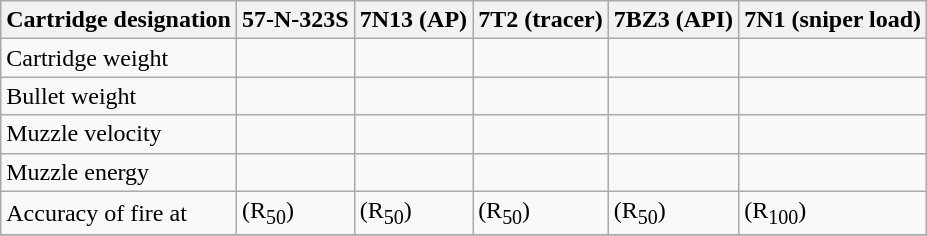<table class="wikitable">
<tr>
<th>Cartridge designation<br></th>
<th>57-N-323S</th>
<th>7N13 (AP)</th>
<th>7T2 (tracer)</th>
<th>7BZ3 (API)</th>
<th>7N1 (sniper load)</th>
</tr>
<tr>
<td>Cartridge weight</td>
<td></td>
<td></td>
<td></td>
<td></td>
<td></td>
</tr>
<tr>
<td>Bullet weight</td>
<td></td>
<td></td>
<td></td>
<td></td>
<td></td>
</tr>
<tr>
<td>Muzzle velocity</td>
<td></td>
<td></td>
<td></td>
<td></td>
<td></td>
</tr>
<tr>
<td>Muzzle energy</td>
<td></td>
<td></td>
<td></td>
<td></td>
<td></td>
</tr>
<tr>
<td>Accuracy of fire at<br></td>
<td> (R<sub>50</sub>)</td>
<td> (R<sub>50</sub>)</td>
<td> (R<sub>50</sub>)</td>
<td> (R<sub>50</sub>)</td>
<td> (R<sub>100</sub>)</td>
</tr>
<tr>
</tr>
</table>
